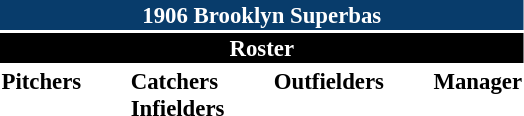<table class="toccolours" style="font-size: 95%;">
<tr>
<th colspan="10" style="background-color: #083c6b; color: white; text-align: center;">1906 Brooklyn Superbas</th>
</tr>
<tr>
<td colspan="10" style="background-color: black; color: white; text-align: center;"><strong>Roster</strong></td>
</tr>
<tr>
<td valign="top"><strong>Pitchers</strong><br>







</td>
<td width="25px"></td>
<td valign="top"><strong>Catchers</strong><br>


<strong>Infielders</strong>





</td>
<td width="25px"></td>
<td valign="top"><strong>Outfielders</strong><br>




</td>
<td width="25px"></td>
<td valign="top"><strong>Manager</strong><br></td>
</tr>
</table>
